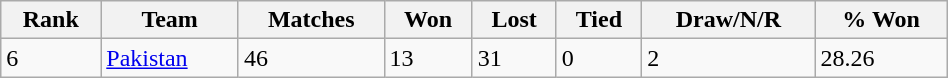<table class="wikitable" width=50%>
<tr>
<th>Rank</th>
<th>Team</th>
<th>Matches</th>
<th>Won</th>
<th>Lost</th>
<th>Tied</th>
<th>Draw/N/R</th>
<th>% Won</th>
</tr>
<tr>
<td>6</td>
<td> <a href='#'>Pakistan</a></td>
<td>46</td>
<td>13</td>
<td>31</td>
<td>0</td>
<td>2</td>
<td>28.26</td>
</tr>
</table>
